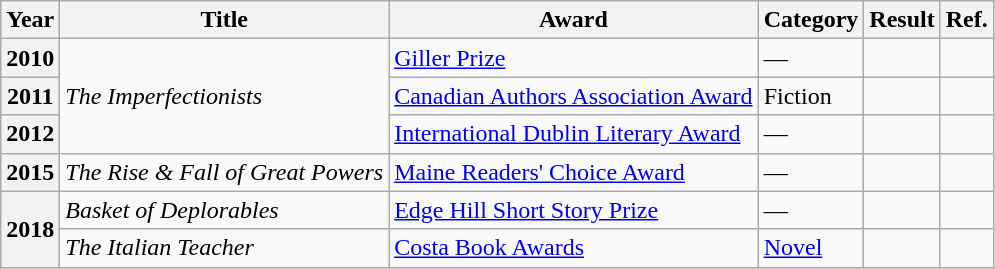<table class="wikitable sortable">
<tr>
<th>Year</th>
<th>Title</th>
<th>Award</th>
<th>Category</th>
<th>Result</th>
<th>Ref.</th>
</tr>
<tr>
<th>2010</th>
<td rowspan="3"><em>The Imperfectionists</em></td>
<td><a href='#'>Giller Prize</a></td>
<td>—</td>
<td></td>
<td></td>
</tr>
<tr>
<th>2011</th>
<td><a href='#'>Canadian Authors Association Award</a></td>
<td>Fiction</td>
<td></td>
<td></td>
</tr>
<tr>
<th>2012</th>
<td><a href='#'>International Dublin Literary Award</a></td>
<td>—</td>
<td></td>
<td></td>
</tr>
<tr>
<th>2015</th>
<td><em>The Rise & Fall of Great Powers</em></td>
<td><a href='#'>Maine Readers' Choice Award</a></td>
<td>—</td>
<td></td>
<td></td>
</tr>
<tr>
<th rowspan="2">2018</th>
<td><em>Basket of Deplorables</em></td>
<td><a href='#'>Edge Hill Short Story Prize</a></td>
<td>—</td>
<td></td>
<td></td>
</tr>
<tr>
<td><em>The Italian Teacher</em></td>
<td><a href='#'>Costa Book Awards</a></td>
<td><a href='#'>Novel</a></td>
<td></td>
<td></td>
</tr>
</table>
